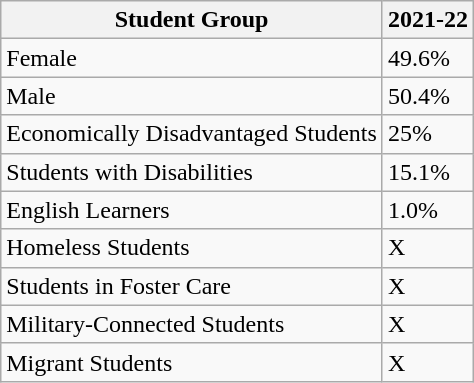<table class="wikitable">
<tr>
<th>Student Group</th>
<th>2021-22</th>
</tr>
<tr>
<td>Female</td>
<td>49.6%</td>
</tr>
<tr>
<td>Male</td>
<td>50.4%</td>
</tr>
<tr>
<td>Economically Disadvantaged Students</td>
<td>25%</td>
</tr>
<tr>
<td>Students with Disabilities</td>
<td>15.1%</td>
</tr>
<tr>
<td>English Learners</td>
<td>1.0%</td>
</tr>
<tr>
<td>Homeless Students</td>
<td>X</td>
</tr>
<tr>
<td>Students in Foster Care</td>
<td>X</td>
</tr>
<tr>
<td>Military-Connected Students</td>
<td>X</td>
</tr>
<tr>
<td>Migrant Students</td>
<td>X</td>
</tr>
</table>
